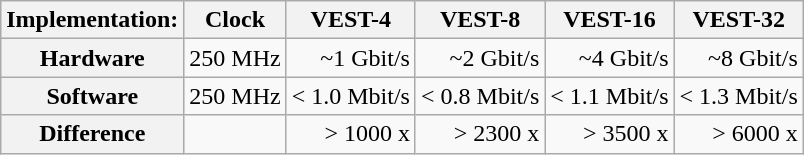<table class="wikitable">
<tr>
<th align="right">Implementation:</th>
<th align="center">Clock</th>
<th align="center">VEST-4</th>
<th align="center">VEST-8</th>
<th align="center">VEST-16</th>
<th align="center">VEST-32</th>
</tr>
<tr>
<th align="center">Hardware</th>
<td align="center">250 MHz</td>
<td align="right">~1 Gbit/s</td>
<td align="right">~2 Gbit/s</td>
<td align="right">~4 Gbit/s</td>
<td align="right">~8 Gbit/s</td>
</tr>
<tr>
<th align="center">Software</th>
<td align="center">250 MHz</td>
<td align="right">< 1.0 Mbit/s</td>
<td align="right">< 0.8 Mbit/s</td>
<td align="right">< 1.1 Mbit/s</td>
<td align="right">< 1.3 Mbit/s</td>
</tr>
<tr>
<th align="center">Difference</th>
<td align="center"></td>
<td align="right">> 1000 x</td>
<td align="right">> 2300 x</td>
<td align="right">> 3500 x</td>
<td align="right">> 6000 x</td>
</tr>
</table>
